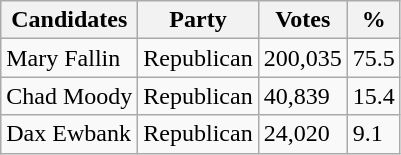<table class="wikitable">
<tr>
<th>Candidates</th>
<th>Party</th>
<th>Votes</th>
<th>%</th>
</tr>
<tr>
<td>Mary Fallin</td>
<td>Republican</td>
<td>200,035</td>
<td>75.5</td>
</tr>
<tr>
<td>Chad Moody</td>
<td>Republican</td>
<td>40,839</td>
<td>15.4</td>
</tr>
<tr>
<td>Dax Ewbank</td>
<td>Republican</td>
<td>24,020</td>
<td>9.1</td>
</tr>
</table>
